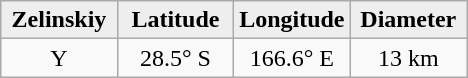<table class="wikitable">
<tr>
<th width="25%" style="background:#eeeeee;">Zelinskiy</th>
<th width="25%" style="background:#eeeeee;">Latitude</th>
<th width="25%" style="background:#eeeeee;">Longitude</th>
<th width="25%" style="background:#eeeeee;">Diameter</th>
</tr>
<tr>
<td align="center">Y</td>
<td align="center">28.5° S</td>
<td align="center">166.6° E</td>
<td align="center">13 km</td>
</tr>
</table>
